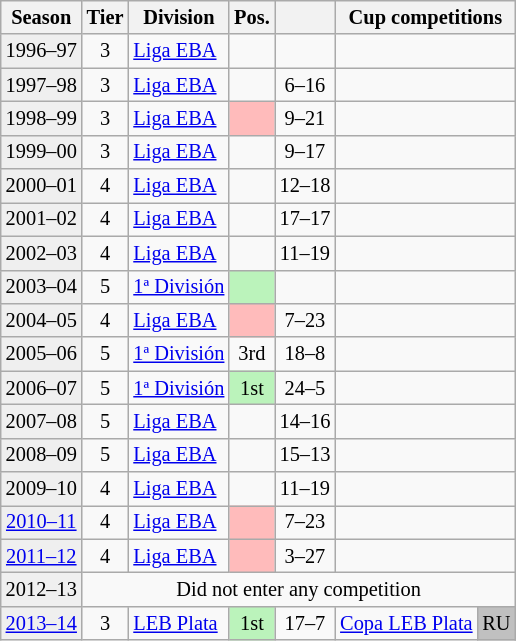<table class="wikitable" style="font-size:85%; text-align:center">
<tr>
<th>Season</th>
<th>Tier</th>
<th>Division</th>
<th>Pos.</th>
<th></th>
<th colspan=2>Cup competitions</th>
</tr>
<tr>
<td bgcolor=#efefef>1996–97</td>
<td>3</td>
<td align=left><a href='#'>Liga EBA</a></td>
<td></td>
<td></td>
<td colspan=2></td>
</tr>
<tr>
<td bgcolor=#efefef>1997–98</td>
<td>3</td>
<td align=left><a href='#'>Liga EBA</a></td>
<td></td>
<td>6–16</td>
<td colspan=2></td>
</tr>
<tr>
<td bgcolor=#efefef>1998–99</td>
<td>3</td>
<td align=left><a href='#'>Liga EBA</a></td>
<td bgcolor=#FFBBBB></td>
<td>9–21</td>
<td colspan=2></td>
</tr>
<tr>
<td bgcolor=#efefef>1999–00</td>
<td>3</td>
<td align=left><a href='#'>Liga EBA</a></td>
<td></td>
<td>9–17</td>
<td colspan=2></td>
</tr>
<tr>
<td bgcolor=#efefef>2000–01</td>
<td>4</td>
<td align=left><a href='#'>Liga EBA</a></td>
<td></td>
<td>12–18</td>
<td colspan=2></td>
</tr>
<tr>
<td bgcolor=#efefef>2001–02</td>
<td>4</td>
<td align=left><a href='#'>Liga EBA</a></td>
<td></td>
<td>17–17</td>
<td colspan=2></td>
</tr>
<tr>
<td bgcolor=#efefef>2002–03</td>
<td>4</td>
<td align=left><a href='#'>Liga EBA</a></td>
<td></td>
<td>11–19</td>
<td colspan=2></td>
</tr>
<tr>
<td bgcolor=#efefef>2003–04</td>
<td>5</td>
<td align=left><a href='#'>1ª División</a></td>
<td bgcolor=#BBF3BB></td>
<td></td>
<td colspan=2></td>
</tr>
<tr>
<td bgcolor=#efefef>2004–05</td>
<td>4</td>
<td align=left><a href='#'>Liga EBA</a></td>
<td bgcolor=#FFBBBB></td>
<td>7–23</td>
<td colspan=2></td>
</tr>
<tr>
<td bgcolor=#efefef>2005–06</td>
<td>5</td>
<td align=left><a href='#'>1ª División</a></td>
<td>3rd</td>
<td>18–8</td>
<td colspan=2></td>
</tr>
<tr>
<td bgcolor=#efefef>2006–07</td>
<td>5</td>
<td align=left><a href='#'>1ª División</a></td>
<td bgcolor=#BBF3BB>1st</td>
<td>24–5</td>
<td colspan=2></td>
</tr>
<tr>
<td bgcolor=#efefef>2007–08</td>
<td>5</td>
<td align=left><a href='#'>Liga EBA</a></td>
<td></td>
<td>14–16</td>
<td colspan=2></td>
</tr>
<tr>
<td bgcolor=#efefef>2008–09</td>
<td>5</td>
<td align=left><a href='#'>Liga EBA</a></td>
<td></td>
<td>15–13</td>
<td colspan=2></td>
</tr>
<tr>
<td bgcolor=#efefef>2009–10</td>
<td>4</td>
<td align=left><a href='#'>Liga EBA</a></td>
<td></td>
<td>11–19</td>
<td colspan=2></td>
</tr>
<tr>
<td bgcolor=#efefef><a href='#'>2010–11</a></td>
<td>4</td>
<td align=left><a href='#'>Liga EBA</a></td>
<td bgcolor=#FFBBBB></td>
<td>7–23</td>
<td colspan=2></td>
</tr>
<tr>
<td bgcolor=#efefef><a href='#'>2011–12</a></td>
<td>4</td>
<td align=left><a href='#'>Liga EBA</a></td>
<td bgcolor=#FFBBBB></td>
<td>3–27</td>
<td colspan=2></td>
</tr>
<tr>
<td bgcolor=#efefef>2012–13</td>
<td colspan=6>Did not enter any competition</td>
</tr>
<tr>
<td bgcolor=#efefef><a href='#'>2013–14</a></td>
<td>3</td>
<td align=left><a href='#'>LEB Plata</a></td>
<td bgcolor=#BBF3BB>1st</td>
<td>17–7</td>
<td align=left><a href='#'>Copa LEB Plata</a></td>
<td bgcolor=silver>RU</td>
</tr>
</table>
